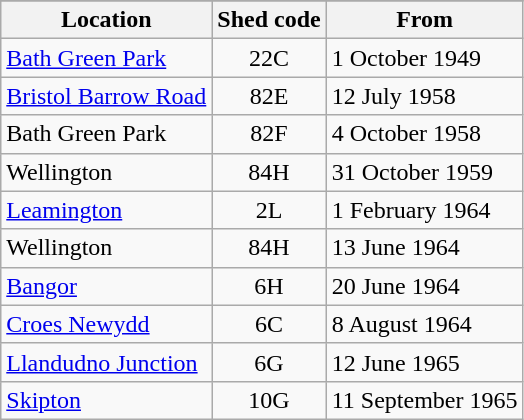<table class="wikitable" |>
<tr>
</tr>
<tr>
<th>Location</th>
<th>Shed code</th>
<th>From</th>
</tr>
<tr>
<td><a href='#'>Bath Green Park</a></td>
<td style="text-align: center;">22C</td>
<td>1 October 1949</td>
</tr>
<tr>
<td><a href='#'>Bristol Barrow Road</a></td>
<td style="text-align: center;">82E</td>
<td>12 July 1958</td>
</tr>
<tr>
<td>Bath Green Park</td>
<td style="text-align: center;">82F</td>
<td>4 October 1958</td>
</tr>
<tr>
<td>Wellington</td>
<td style="text-align: center;">84H</td>
<td>31 October 1959</td>
</tr>
<tr>
<td><a href='#'>Leamington</a></td>
<td style="text-align: center;">2L</td>
<td>1 February 1964</td>
</tr>
<tr>
<td>Wellington</td>
<td style="text-align: center;">84H</td>
<td>13 June 1964</td>
</tr>
<tr>
<td><a href='#'>Bangor</a></td>
<td style="text-align: center;">6H</td>
<td>20 June 1964</td>
</tr>
<tr>
<td><a href='#'>Croes Newydd</a></td>
<td style="text-align: center;">6C</td>
<td>8 August 1964</td>
</tr>
<tr>
<td><a href='#'>Llandudno Junction</a></td>
<td style="text-align: center;">6G</td>
<td>12 June 1965</td>
</tr>
<tr>
<td><a href='#'>Skipton</a></td>
<td style="text-align: center;">10G</td>
<td>11 September 1965</td>
</tr>
</table>
